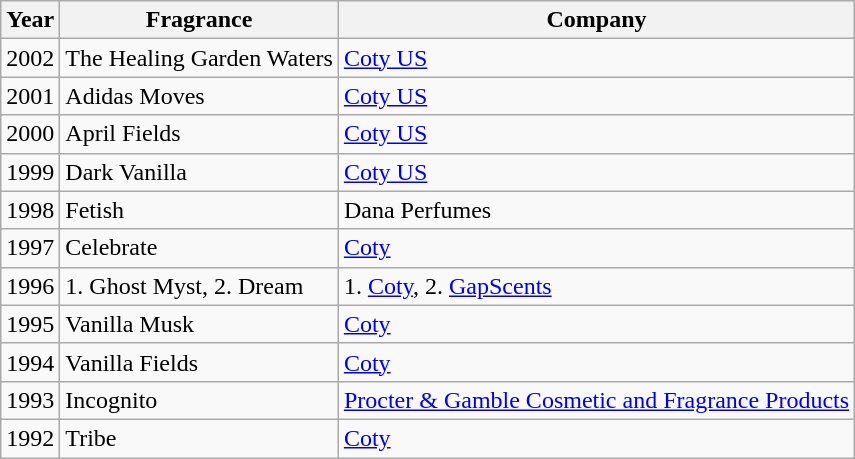<table class="wikitable sortable">
<tr>
<th>Year</th>
<th>Fragrance</th>
<th>Company</th>
</tr>
<tr>
<td>2002</td>
<td>The Healing Garden Waters</td>
<td><a href='#'>Coty US</a></td>
</tr>
<tr>
<td>2001</td>
<td>Adidas Moves</td>
<td><a href='#'>Coty US</a></td>
</tr>
<tr>
<td>2000</td>
<td>April Fields</td>
<td><a href='#'>Coty US</a></td>
</tr>
<tr>
<td>1999</td>
<td>Dark Vanilla</td>
<td><a href='#'>Coty US</a></td>
</tr>
<tr>
<td>1998</td>
<td>Fetish</td>
<td>Dana Perfumes</td>
</tr>
<tr>
<td>1997</td>
<td>Celebrate</td>
<td><a href='#'>Coty</a></td>
</tr>
<tr>
<td>1996</td>
<td>1. Ghost Myst, 2. Dream</td>
<td>1. <a href='#'>Coty</a>, 2. <a href='#'>GapScents</a></td>
</tr>
<tr>
<td>1995</td>
<td>Vanilla Musk</td>
<td><a href='#'>Coty</a></td>
</tr>
<tr>
<td>1994</td>
<td>Vanilla Fields</td>
<td><a href='#'>Coty</a></td>
</tr>
<tr>
<td>1993</td>
<td>Incognito</td>
<td><a href='#'>Procter & Gamble Cosmetic and Fragrance Products</a></td>
</tr>
<tr>
<td>1992</td>
<td>Tribe</td>
<td><a href='#'>Coty</a></td>
</tr>
</table>
